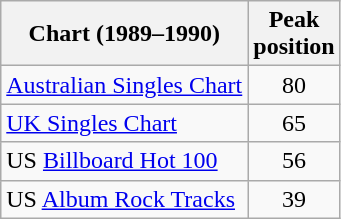<table class="wikitable">
<tr>
<th>Chart (1989–1990)</th>
<th>Peak<br>position</th>
</tr>
<tr>
<td><a href='#'>Australian Singles Chart</a></td>
<td align="center">80</td>
</tr>
<tr>
<td><a href='#'>UK Singles Chart</a></td>
<td align="center">65</td>
</tr>
<tr>
<td>US <a href='#'>Billboard Hot 100</a></td>
<td align="center">56</td>
</tr>
<tr>
<td>US <a href='#'>Album Rock Tracks</a></td>
<td align="center">39</td>
</tr>
</table>
